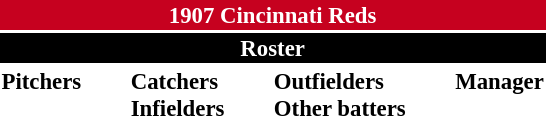<table class="toccolours" style="font-size: 95%;">
<tr>
<th colspan="10" style="background-color: #c6011f; color: white; text-align: center;">1907 Cincinnati Reds</th>
</tr>
<tr>
<td colspan="10" style="background-color: black; color: white; text-align: center;"><strong>Roster</strong></td>
</tr>
<tr>
<td valign="top"><strong>Pitchers</strong><br>










</td>
<td width="25px"></td>
<td valign="top"><strong>Catchers</strong><br>



<strong>Infielders</strong>



</td>
<td width="25px"></td>
<td valign="top"><strong>Outfielders</strong><br>








<strong>Other batters</strong>
</td>
<td width="25px"></td>
<td valign="top"><strong>Manager</strong><br></td>
</tr>
</table>
